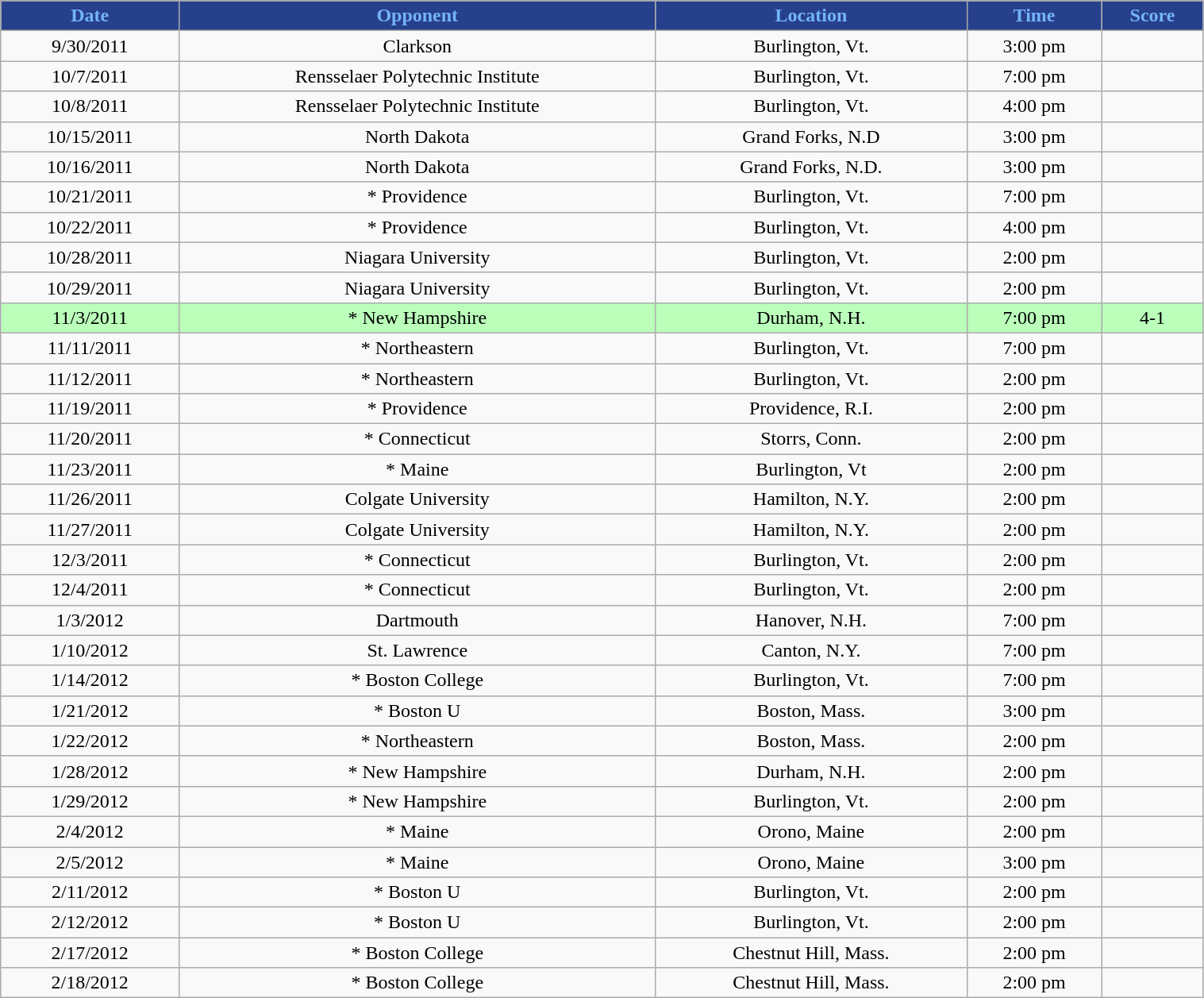<table class="wikitable" style="width:80%;">
<tr style="text-align:center; background:#27408b; color:#74b4fa;">
<td><strong>Date</strong></td>
<td><strong>Opponent</strong></td>
<td><strong>Location</strong></td>
<td><strong>Time</strong></td>
<td><strong>Score</strong></td>
</tr>
<tr style="text-align:center;" bgcolor="">
<td>9/30/2011</td>
<td>Clarkson</td>
<td>Burlington, Vt.</td>
<td>3:00 pm</td>
<td></td>
</tr>
<tr style="text-align:center;" bgcolor="">
<td>10/7/2011</td>
<td>Rensselaer Polytechnic Institute</td>
<td>Burlington, Vt.</td>
<td>7:00 pm</td>
<td></td>
</tr>
<tr style="text-align:center;" bgcolor="">
<td>10/8/2011</td>
<td>Rensselaer Polytechnic Institute</td>
<td>Burlington, Vt.</td>
<td>4:00 pm</td>
<td></td>
</tr>
<tr style="text-align:center;" bgcolor="">
<td>10/15/2011</td>
<td>North Dakota</td>
<td>Grand Forks, N.D</td>
<td>3:00 pm</td>
<td></td>
</tr>
<tr style="text-align:center;" bgcolor="">
<td>10/16/2011</td>
<td>North Dakota</td>
<td>Grand Forks, N.D.</td>
<td>3:00 pm</td>
<td></td>
</tr>
<tr style="text-align:center;" bgcolor="">
<td>10/21/2011</td>
<td>*	Providence</td>
<td>Burlington, Vt.</td>
<td>7:00 pm</td>
<td></td>
</tr>
<tr style="text-align:center;" bgcolor="">
<td>10/22/2011</td>
<td>*	Providence</td>
<td>Burlington, Vt.</td>
<td>4:00 pm</td>
<td></td>
</tr>
<tr style="text-align:center;" bgcolor="">
<td>10/28/2011</td>
<td>Niagara University</td>
<td>Burlington, Vt.</td>
<td>2:00 pm</td>
<td></td>
</tr>
<tr style="text-align:center;" bgcolor="">
<td>10/29/2011</td>
<td>Niagara University</td>
<td>Burlington, Vt.</td>
<td>2:00 pm</td>
<td></td>
</tr>
<tr style="text-align:center; background:#bfb;">
<td>11/3/2011</td>
<td>*	New Hampshire</td>
<td>Durham, N.H.</td>
<td>7:00 pm</td>
<td>4-1</td>
</tr>
<tr style="text-align:center;" bgcolor="">
<td>11/11/2011</td>
<td>*	Northeastern</td>
<td>Burlington, Vt.</td>
<td>7:00 pm</td>
<td></td>
</tr>
<tr style="text-align:center;" bgcolor="">
<td>11/12/2011</td>
<td>*	Northeastern</td>
<td>Burlington, Vt.</td>
<td>2:00 pm</td>
<td></td>
</tr>
<tr style="text-align:center;" bgcolor="">
<td>11/19/2011</td>
<td>*	Providence</td>
<td>Providence, R.I.</td>
<td>2:00 pm</td>
<td></td>
</tr>
<tr style="text-align:center;" bgcolor="">
<td>11/20/2011</td>
<td>*	Connecticut</td>
<td>Storrs, Conn.</td>
<td>2:00 pm</td>
<td></td>
</tr>
<tr style="text-align:center;" bgcolor="">
<td>11/23/2011</td>
<td>*	Maine</td>
<td>Burlington, Vt</td>
<td>2:00 pm</td>
<td></td>
</tr>
<tr style="text-align:center;" bgcolor="">
<td>11/26/2011</td>
<td>Colgate University</td>
<td>Hamilton, N.Y.</td>
<td>2:00 pm</td>
<td></td>
</tr>
<tr style="text-align:center;" bgcolor="">
<td>11/27/2011</td>
<td>Colgate University</td>
<td>Hamilton, N.Y.</td>
<td>2:00 pm</td>
<td></td>
</tr>
<tr style="text-align:center;" bgcolor="">
<td>12/3/2011</td>
<td>*	Connecticut</td>
<td>Burlington, Vt.</td>
<td>2:00 pm</td>
<td></td>
</tr>
<tr style="text-align:center;" bgcolor="">
<td>12/4/2011</td>
<td>*	Connecticut</td>
<td>Burlington, Vt.</td>
<td>2:00 pm</td>
<td></td>
</tr>
<tr style="text-align:center;" bgcolor="">
<td>1/3/2012</td>
<td>Dartmouth</td>
<td>Hanover, N.H.</td>
<td>7:00 pm</td>
<td></td>
</tr>
<tr style="text-align:center;" bgcolor="">
<td>1/10/2012</td>
<td>St. Lawrence</td>
<td>Canton, N.Y.</td>
<td>7:00 pm</td>
<td></td>
</tr>
<tr style="text-align:center;" bgcolor="">
<td>1/14/2012</td>
<td>*	Boston College</td>
<td>Burlington, Vt.</td>
<td>7:00 pm</td>
<td></td>
</tr>
<tr style="text-align:center;" bgcolor="">
<td>1/21/2012</td>
<td>*	Boston U</td>
<td>Boston, Mass.</td>
<td>3:00 pm</td>
<td></td>
</tr>
<tr style="text-align:center;" bgcolor="">
<td>1/22/2012</td>
<td>*	Northeastern</td>
<td>Boston, Mass.</td>
<td>2:00 pm</td>
<td></td>
</tr>
<tr style="text-align:center;" bgcolor="">
<td>1/28/2012</td>
<td>*	New Hampshire</td>
<td>Durham, N.H.</td>
<td>2:00 pm</td>
<td></td>
</tr>
<tr style="text-align:center;" bgcolor="">
<td>1/29/2012</td>
<td>*	New Hampshire</td>
<td>Burlington, Vt.</td>
<td>2:00 pm</td>
<td></td>
</tr>
<tr style="text-align:center;" bgcolor="">
<td>2/4/2012</td>
<td>*	Maine</td>
<td>Orono, Maine</td>
<td>2:00 pm</td>
<td></td>
</tr>
<tr style="text-align:center;" bgcolor="">
<td>2/5/2012</td>
<td>*	Maine</td>
<td>Orono, Maine</td>
<td>3:00 pm</td>
<td></td>
</tr>
<tr style="text-align:center;" bgcolor="">
<td>2/11/2012</td>
<td>*	Boston U</td>
<td>Burlington, Vt.</td>
<td>2:00 pm</td>
<td></td>
</tr>
<tr style="text-align:center;" bgcolor="">
<td>2/12/2012</td>
<td>*	Boston U</td>
<td>Burlington, Vt.</td>
<td>2:00 pm</td>
<td></td>
</tr>
<tr style="text-align:center;" bgcolor="">
<td>2/17/2012</td>
<td>*	Boston College</td>
<td>Chestnut Hill, Mass.</td>
<td>2:00 pm</td>
<td></td>
</tr>
<tr style="text-align:center;" bgcolor="">
<td>2/18/2012</td>
<td>*	Boston College</td>
<td>Chestnut Hill, Mass.</td>
<td>2:00 pm</td>
<td></td>
</tr>
</table>
